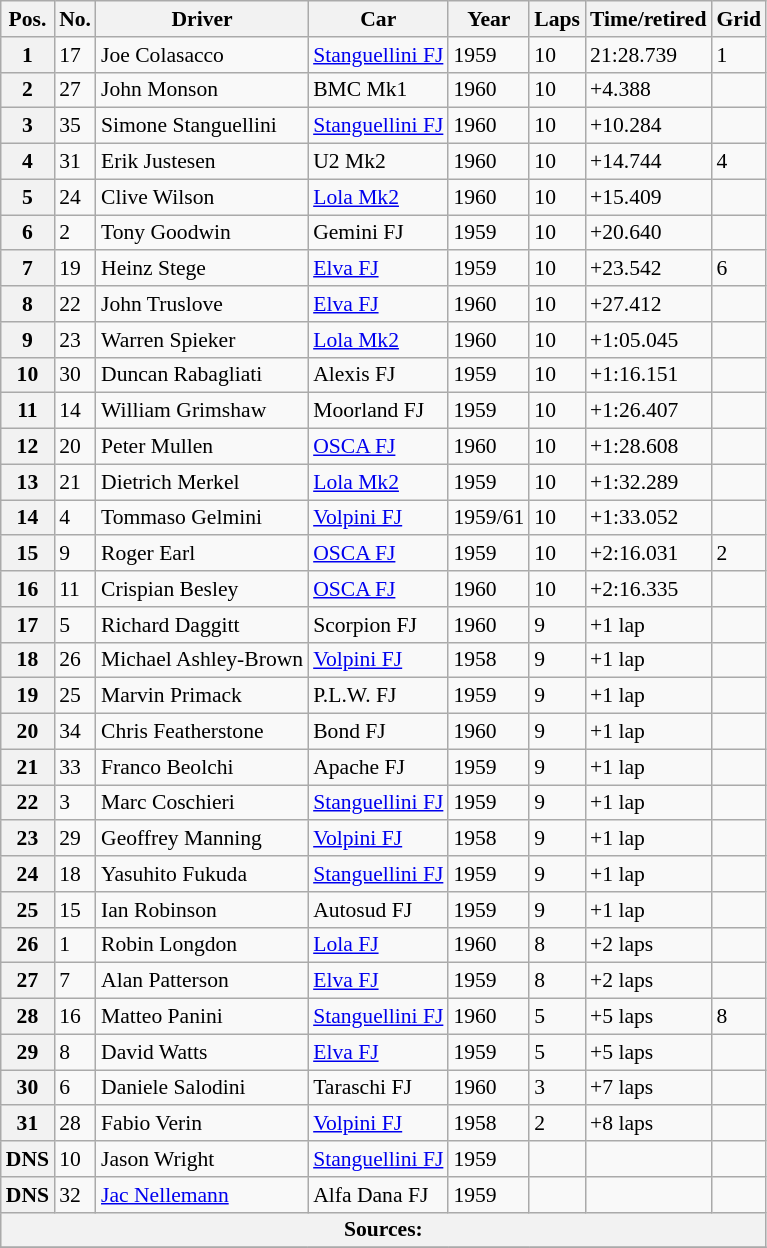<table class="wikitable" style="font-size:90%">
<tr>
<th>Pos.</th>
<th>No.</th>
<th>Driver</th>
<th>Car</th>
<th>Year</th>
<th>Laps</th>
<th>Time/retired</th>
<th>Grid</th>
</tr>
<tr>
<th>1</th>
<td>17</td>
<td> Joe Colasacco</td>
<td><a href='#'>Stanguellini FJ</a></td>
<td>1959</td>
<td>10</td>
<td>21:28.739</td>
<td>1</td>
</tr>
<tr>
<th>2</th>
<td>27</td>
<td> John Monson</td>
<td>BMC Mk1</td>
<td>1960</td>
<td>10</td>
<td>+4.388</td>
<td></td>
</tr>
<tr>
<th>3</th>
<td>35</td>
<td> Simone Stanguellini</td>
<td><a href='#'>Stanguellini FJ</a></td>
<td>1960</td>
<td>10</td>
<td>+10.284</td>
<td></td>
</tr>
<tr>
<th>4</th>
<td>31</td>
<td> Erik Justesen</td>
<td>U2 Mk2</td>
<td>1960</td>
<td>10</td>
<td>+14.744</td>
<td>4</td>
</tr>
<tr>
<th>5</th>
<td>24</td>
<td> Clive Wilson</td>
<td><a href='#'>Lola Mk2</a></td>
<td>1960</td>
<td>10</td>
<td>+15.409</td>
<td></td>
</tr>
<tr>
<th>6</th>
<td>2</td>
<td> Tony Goodwin</td>
<td>Gemini FJ</td>
<td>1959</td>
<td>10</td>
<td>+20.640</td>
<td></td>
</tr>
<tr>
<th>7</th>
<td>19</td>
<td> Heinz Stege</td>
<td><a href='#'>Elva FJ</a></td>
<td>1959</td>
<td>10</td>
<td>+23.542</td>
<td>6</td>
</tr>
<tr>
<th>8</th>
<td>22</td>
<td> John Truslove</td>
<td><a href='#'>Elva FJ</a></td>
<td>1960</td>
<td>10</td>
<td>+27.412</td>
<td></td>
</tr>
<tr>
<th>9</th>
<td>23</td>
<td> Warren Spieker</td>
<td><a href='#'>Lola Mk2</a></td>
<td>1960</td>
<td>10</td>
<td>+1:05.045</td>
<td></td>
</tr>
<tr>
<th>10</th>
<td>30</td>
<td> Duncan Rabagliati</td>
<td>Alexis FJ</td>
<td>1959</td>
<td>10</td>
<td>+1:16.151</td>
<td></td>
</tr>
<tr>
<th>11</th>
<td>14</td>
<td> William Grimshaw</td>
<td>Moorland FJ</td>
<td>1959</td>
<td>10</td>
<td>+1:26.407</td>
<td></td>
</tr>
<tr>
<th>12</th>
<td>20</td>
<td> Peter Mullen</td>
<td><a href='#'>OSCA FJ</a></td>
<td>1960</td>
<td>10</td>
<td>+1:28.608</td>
<td></td>
</tr>
<tr>
<th>13</th>
<td>21</td>
<td> Dietrich Merkel</td>
<td><a href='#'>Lola Mk2</a></td>
<td>1959</td>
<td>10</td>
<td>+1:32.289</td>
<td></td>
</tr>
<tr>
<th>14</th>
<td>4</td>
<td> Tommaso Gelmini</td>
<td><a href='#'>Volpini FJ</a></td>
<td>1959/61</td>
<td>10</td>
<td>+1:33.052</td>
<td></td>
</tr>
<tr>
<th>15</th>
<td>9</td>
<td> Roger Earl</td>
<td><a href='#'>OSCA FJ</a></td>
<td>1959</td>
<td>10</td>
<td>+2:16.031</td>
<td>2</td>
</tr>
<tr>
<th>16</th>
<td>11</td>
<td> Crispian Besley</td>
<td><a href='#'>OSCA FJ</a></td>
<td>1960</td>
<td>10</td>
<td>+2:16.335</td>
<td></td>
</tr>
<tr>
<th>17</th>
<td>5</td>
<td> Richard Daggitt</td>
<td>Scorpion FJ</td>
<td>1960</td>
<td>9</td>
<td>+1 lap</td>
<td></td>
</tr>
<tr>
<th>18</th>
<td>26</td>
<td> Michael Ashley-Brown</td>
<td><a href='#'>Volpini FJ</a></td>
<td>1958</td>
<td>9</td>
<td>+1 lap</td>
<td></td>
</tr>
<tr>
<th>19</th>
<td>25</td>
<td> Marvin Primack</td>
<td>P.L.W. FJ</td>
<td>1959</td>
<td>9</td>
<td>+1 lap</td>
<td></td>
</tr>
<tr>
<th>20</th>
<td>34</td>
<td> Chris Featherstone</td>
<td>Bond FJ</td>
<td>1960</td>
<td>9</td>
<td>+1 lap</td>
<td></td>
</tr>
<tr>
<th>21</th>
<td>33</td>
<td> Franco Beolchi</td>
<td>Apache FJ</td>
<td>1959</td>
<td>9</td>
<td>+1 lap</td>
<td></td>
</tr>
<tr>
<th>22</th>
<td>3</td>
<td> Marc Coschieri</td>
<td><a href='#'>Stanguellini FJ</a></td>
<td>1959</td>
<td>9</td>
<td>+1 lap</td>
<td></td>
</tr>
<tr>
<th>23</th>
<td>29</td>
<td> Geoffrey Manning</td>
<td><a href='#'>Volpini FJ</a></td>
<td>1958</td>
<td>9</td>
<td>+1 lap</td>
<td></td>
</tr>
<tr>
<th>24</th>
<td>18</td>
<td> Yasuhito Fukuda</td>
<td><a href='#'>Stanguellini FJ</a></td>
<td>1959</td>
<td>9</td>
<td>+1 lap</td>
<td></td>
</tr>
<tr>
<th>25</th>
<td>15</td>
<td> Ian Robinson</td>
<td>Autosud FJ</td>
<td>1959</td>
<td>9</td>
<td>+1 lap</td>
<td></td>
</tr>
<tr>
<th>26</th>
<td>1</td>
<td> Robin Longdon</td>
<td><a href='#'>Lola FJ</a></td>
<td>1960</td>
<td>8</td>
<td>+2 laps</td>
<td></td>
</tr>
<tr>
<th>27</th>
<td>7</td>
<td> Alan Patterson</td>
<td><a href='#'>Elva FJ</a></td>
<td>1959</td>
<td>8</td>
<td>+2 laps</td>
<td></td>
</tr>
<tr>
<th>28</th>
<td>16</td>
<td> Matteo Panini</td>
<td><a href='#'>Stanguellini FJ</a></td>
<td>1960</td>
<td>5</td>
<td>+5 laps</td>
<td>8</td>
</tr>
<tr>
<th>29</th>
<td>8</td>
<td> David Watts</td>
<td><a href='#'>Elva FJ</a></td>
<td>1959</td>
<td>5</td>
<td>+5 laps</td>
<td></td>
</tr>
<tr>
<th>30</th>
<td>6</td>
<td> Daniele Salodini</td>
<td>Taraschi FJ</td>
<td>1960</td>
<td>3</td>
<td>+7 laps</td>
<td></td>
</tr>
<tr>
<th>31</th>
<td>28</td>
<td> Fabio Verin</td>
<td><a href='#'>Volpini FJ</a></td>
<td>1958</td>
<td>2</td>
<td>+8 laps</td>
<td></td>
</tr>
<tr>
<th>DNS</th>
<td>10</td>
<td> Jason Wright</td>
<td><a href='#'>Stanguellini FJ</a></td>
<td>1959</td>
<td></td>
<td></td>
<td></td>
</tr>
<tr>
<th>DNS</th>
<td>32</td>
<td> <a href='#'>Jac Nellemann</a></td>
<td>Alfa Dana FJ</td>
<td>1959</td>
<td></td>
<td></td>
<td></td>
</tr>
<tr style="background-color:#E5E4E2" align="center">
<th colspan=8>Sources:</th>
</tr>
<tr>
</tr>
</table>
